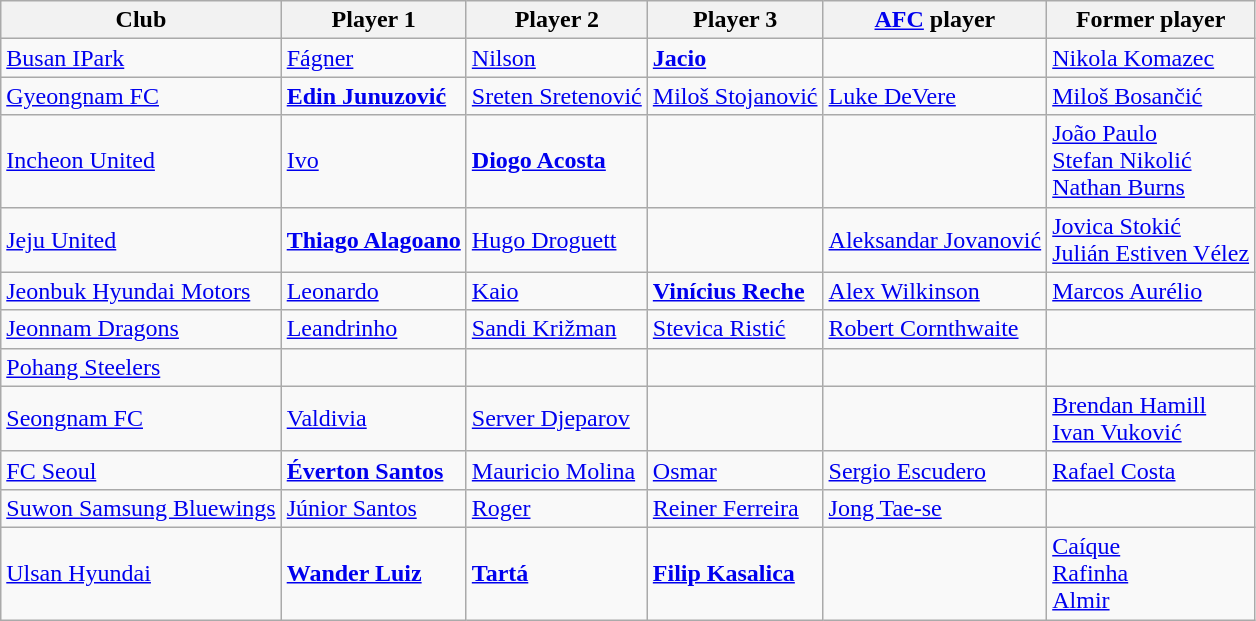<table class="wikitable">
<tr>
<th>Club</th>
<th>Player 1</th>
<th>Player 2</th>
<th>Player 3</th>
<th><a href='#'>AFC</a> player</th>
<th>Former player</th>
</tr>
<tr>
<td><a href='#'>Busan IPark</a></td>
<td> <a href='#'>Fágner</a></td>
<td> <a href='#'>Nilson</a></td>
<td> <strong><a href='#'>Jacio</a></strong></td>
<td></td>
<td> <a href='#'>Nikola Komazec</a></td>
</tr>
<tr>
<td><a href='#'>Gyeongnam FC</a></td>
<td> <strong><a href='#'>Edin Junuzović</a></strong></td>
<td> <a href='#'>Sreten Sretenović</a></td>
<td> <a href='#'>Miloš Stojanović</a></td>
<td> <a href='#'>Luke DeVere</a></td>
<td> <a href='#'>Miloš Bosančić</a></td>
</tr>
<tr>
<td><a href='#'>Incheon United</a></td>
<td> <a href='#'>Ivo</a></td>
<td> <strong><a href='#'>Diogo Acosta</a></strong></td>
<td></td>
<td></td>
<td> <a href='#'>João Paulo</a> <br>  <a href='#'>Stefan Nikolić</a> <br>  <a href='#'>Nathan Burns</a></td>
</tr>
<tr>
<td><a href='#'>Jeju United</a></td>
<td> <strong><a href='#'>Thiago Alagoano</a></strong></td>
<td> <a href='#'>Hugo Droguett</a></td>
<td></td>
<td> <a href='#'>Aleksandar Jovanović</a></td>
<td> <a href='#'>Jovica Stokić</a> <br>  <a href='#'>Julián Estiven Vélez</a></td>
</tr>
<tr>
<td><a href='#'>Jeonbuk Hyundai Motors</a></td>
<td> <a href='#'>Leonardo</a></td>
<td> <a href='#'>Kaio</a></td>
<td> <strong><a href='#'>Vinícius Reche</a></strong></td>
<td> <a href='#'>Alex Wilkinson</a></td>
<td> <a href='#'>Marcos Aurélio</a></td>
</tr>
<tr>
<td><a href='#'>Jeonnam Dragons</a></td>
<td> <a href='#'>Leandrinho</a></td>
<td> <a href='#'>Sandi Križman</a></td>
<td> <a href='#'>Stevica Ristić</a></td>
<td> <a href='#'>Robert Cornthwaite</a></td>
<td></td>
</tr>
<tr>
<td><a href='#'>Pohang Steelers</a></td>
<td></td>
<td></td>
<td></td>
<td></td>
<td></td>
</tr>
<tr>
<td><a href='#'>Seongnam FC</a></td>
<td> <a href='#'>Valdivia</a></td>
<td> <a href='#'>Server Djeparov</a></td>
<td></td>
<td></td>
<td> <a href='#'>Brendan Hamill</a> <br>  <a href='#'>Ivan Vuković</a></td>
</tr>
<tr>
<td><a href='#'>FC Seoul</a></td>
<td> <strong><a href='#'>Éverton Santos</a></strong></td>
<td> <a href='#'>Mauricio Molina</a></td>
<td> <a href='#'>Osmar</a></td>
<td> <a href='#'>Sergio Escudero</a></td>
<td> <a href='#'>Rafael Costa</a></td>
</tr>
<tr>
<td><a href='#'>Suwon Samsung Bluewings</a></td>
<td> <a href='#'>Júnior Santos</a></td>
<td> <a href='#'>Roger</a></td>
<td> <a href='#'>Reiner Ferreira</a></td>
<td> <a href='#'>Jong Tae-se</a></td>
<td></td>
</tr>
<tr>
<td><a href='#'>Ulsan Hyundai</a></td>
<td> <strong><a href='#'>Wander Luiz</a></strong></td>
<td> <strong><a href='#'>Tartá</a></strong></td>
<td> <strong><a href='#'>Filip Kasalica</a></strong></td>
<td></td>
<td> <a href='#'>Caíque</a> <br>  <a href='#'>Rafinha</a> <br>  <a href='#'>Almir</a></td>
</tr>
</table>
